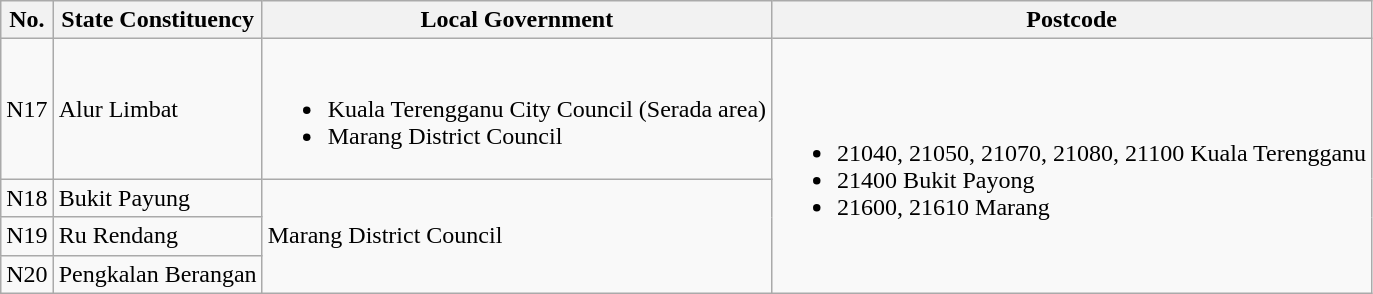<table class="wikitable">
<tr>
<th>No.</th>
<th>State Constituency</th>
<th>Local Government</th>
<th>Postcode</th>
</tr>
<tr>
<td>N17</td>
<td>Alur Limbat</td>
<td><br><ul><li>Kuala Terengganu City Council (Serada area)</li><li>Marang District Council</li></ul></td>
<td rowspan="4"><br><ul><li>21040, 21050, 21070, 21080, 21100 Kuala Terengganu</li><li>21400 Bukit Payong</li><li>21600, 21610 Marang</li></ul></td>
</tr>
<tr>
<td>N18</td>
<td>Bukit Payung</td>
<td rowspan="3">Marang District Council</td>
</tr>
<tr>
<td>N19</td>
<td>Ru Rendang</td>
</tr>
<tr>
<td>N20</td>
<td>Pengkalan Berangan</td>
</tr>
</table>
